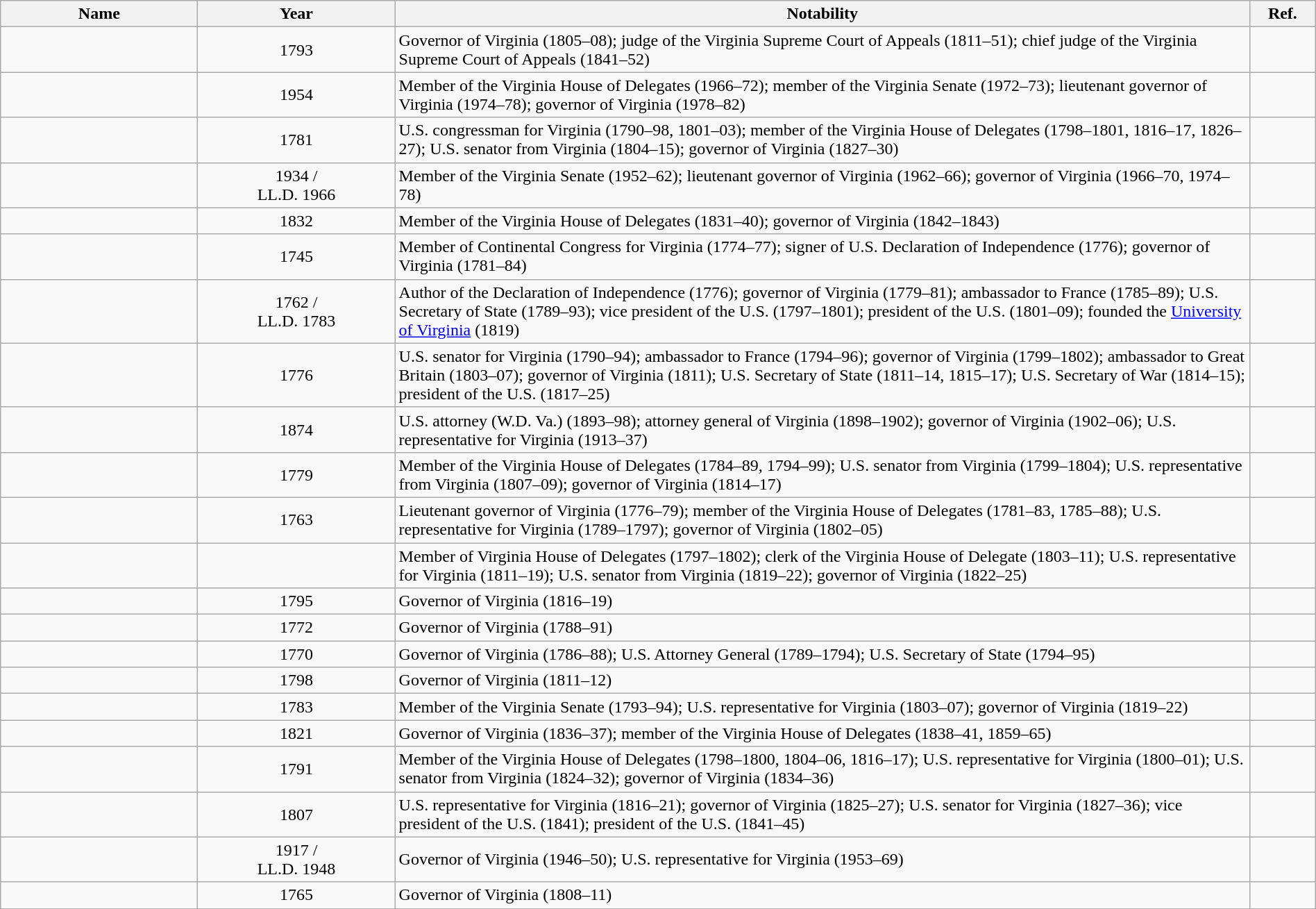<table class="wikitable sortable" style="width:100%">
<tr>
<th width="15%">Name</th>
<th width="15%">Year</th>
<th width="65%" class="unsortable">Notability</th>
<th width="5%" class="unsortable">Ref.</th>
</tr>
<tr>
<td></td>
<td align="center">1793</td>
<td>Governor of Virginia (1805–08); judge of the Virginia Supreme Court of Appeals (1811–51); chief judge of the Virginia Supreme Court of Appeals (1841–52)</td>
<td align="center"></td>
</tr>
<tr>
<td></td>
<td align="center">1954</td>
<td>Member of the Virginia House of Delegates (1966–72); member of the Virginia Senate (1972–73); lieutenant governor of Virginia (1974–78); governor of Virginia (1978–82)</td>
<td align="center"></td>
</tr>
<tr>
<td></td>
<td align="center">1781</td>
<td>U.S. congressman for Virginia (1790–98, 1801–03); member of the Virginia House of Delegates (1798–1801, 1816–17, 1826–27); U.S. senator from Virginia (1804–15); governor of Virginia (1827–30)</td>
<td align="center"></td>
</tr>
<tr>
<td></td>
<td align="center">1934 /<br> LL.D. 1966</td>
<td>Member of the Virginia Senate (1952–62); lieutenant governor of Virginia (1962–66); governor of Virginia (1966–70, 1974–78)</td>
<td align="center"></td>
</tr>
<tr>
<td></td>
<td align="center">1832</td>
<td>Member of the Virginia House of Delegates (1831–40); governor of Virginia (1842–1843)</td>
<td align="center"></td>
</tr>
<tr>
<td></td>
<td align="center">1745</td>
<td>Member of Continental Congress for Virginia (1774–77); signer of U.S. Declaration of Independence (1776); governor of Virginia (1781–84)</td>
<td align="center"></td>
</tr>
<tr>
<td></td>
<td align="center">1762 /<br> LL.D. 1783</td>
<td>Author of the Declaration of Independence (1776); governor of Virginia (1779–81); ambassador to France (1785–89); U.S. Secretary of State (1789–93); vice president of the U.S. (1797–1801); president of the U.S. (1801–09); founded the <a href='#'>University of Virginia</a> (1819)</td>
<td align="center"></td>
</tr>
<tr>
<td></td>
<td align="center">1776</td>
<td>U.S. senator for Virginia (1790–94); ambassador to France (1794–96); governor of Virginia (1799–1802); ambassador to Great Britain (1803–07); governor of Virginia (1811); U.S. Secretary of State (1811–14, 1815–17); U.S. Secretary of War (1814–15); president of the U.S. (1817–25)</td>
<td align="center"></td>
</tr>
<tr>
<td></td>
<td align="center">1874</td>
<td>U.S. attorney (W.D. Va.) (1893–98); attorney general of Virginia (1898–1902); governor of Virginia (1902–06); U.S. representative for Virginia (1913–37)</td>
<td align="center"></td>
</tr>
<tr>
<td></td>
<td align="center">1779</td>
<td>Member of the Virginia House of Delegates (1784–89, 1794–99); U.S. senator from Virginia (1799–1804); U.S. representative from Virginia (1807–09); governor of Virginia (1814–17)</td>
<td align="center"></td>
</tr>
<tr>
<td></td>
<td align="center">1763</td>
<td>Lieutenant governor of Virginia (1776–79); member of the Virginia House of Delegates (1781–83, 1785–88); U.S. representative for Virginia (1789–1797); governor of Virginia (1802–05)</td>
<td align="center"></td>
</tr>
<tr>
<td></td>
<td align="center"></td>
<td>Member of Virginia House of Delegates (1797–1802); clerk of the Virginia House of Delegate (1803–11); U.S. representative for Virginia (1811–19); U.S. senator from Virginia (1819–22); governor of Virginia (1822–25)</td>
<td align="center"></td>
</tr>
<tr>
<td></td>
<td align="center">1795</td>
<td>Governor of Virginia (1816–19)</td>
<td align="center"></td>
</tr>
<tr>
<td></td>
<td align="center">1772</td>
<td>Governor of Virginia (1788–91)</td>
<td align="center"></td>
</tr>
<tr>
<td></td>
<td align="center">1770</td>
<td>Governor of Virginia (1786–88); U.S. Attorney General (1789–1794); U.S. Secretary of State (1794–95)</td>
<td align="center"></td>
</tr>
<tr>
<td></td>
<td align="center">1798</td>
<td>Governor of Virginia (1811–12)</td>
<td align="center"></td>
</tr>
<tr>
<td></td>
<td align="center">1783</td>
<td>Member of the Virginia Senate (1793–94); U.S. representative for Virginia (1803–07); governor of Virginia (1819–22)</td>
<td align="center"></td>
</tr>
<tr>
<td></td>
<td align="center">1821</td>
<td>Governor of Virginia (1836–37); member of the Virginia House of Delegates (1838–41, 1859–65)</td>
<td align="center"></td>
</tr>
<tr>
<td></td>
<td align="center">1791</td>
<td>Member of the Virginia House of Delegates (1798–1800, 1804–06, 1816–17); U.S. representative for Virginia (1800–01); U.S. senator from Virginia (1824–32); governor of Virginia (1834–36)</td>
<td align="center"></td>
</tr>
<tr>
<td></td>
<td align="center">1807</td>
<td>U.S. representative for Virginia (1816–21); governor of Virginia (1825–27); U.S. senator for Virginia (1827–36); vice president of the U.S. (1841); president of the U.S. (1841–45)</td>
<td align="center"></td>
</tr>
<tr>
<td></td>
<td align="center">1917 /<br>LL.D. 1948</td>
<td>Governor of Virginia (1946–50); U.S. representative for Virginia (1953–69)</td>
<td align="center"></td>
</tr>
<tr>
<td></td>
<td align="center">1765</td>
<td>Governor of Virginia (1808–11)</td>
<td align="center"></td>
</tr>
</table>
